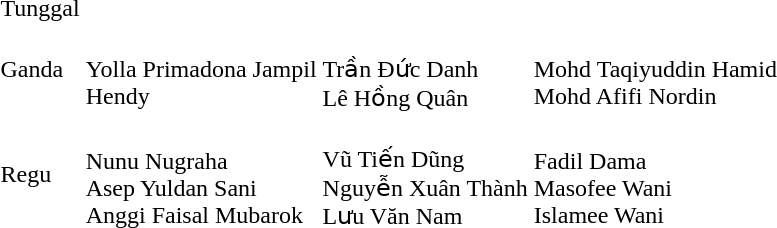<table>
<tr>
<td>Tunggal<br></td>
<td></td>
<td></td>
<td></td>
</tr>
<tr>
<td>Ganda<br></td>
<td><br>Yolla Primadona Jampil<br>Hendy</td>
<td><br>Trần Đức Danh<br>Lê Hồng Quân</td>
<td><br>Mohd Taqiyuddin Hamid<br>Mohd Afifi Nordin</td>
</tr>
<tr>
<td>Regu<br></td>
<td><br>Nunu Nugraha<br>Asep Yuldan Sani<br>Anggi Faisal Mubarok</td>
<td><br>Vũ Tiến Dũng<br>Nguyễn Xuân Thành<br>Lưu Văn Nam</td>
<td><br>Fadil Dama<br>Masofee Wani<br>Islamee Wani</td>
</tr>
</table>
